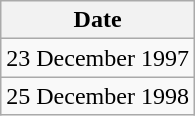<table class="wikitable" style="text-align:center;">
<tr>
<th>Date</th>
</tr>
<tr>
<td>23 December 1997</td>
</tr>
<tr>
<td>25 December 1998</td>
</tr>
</table>
